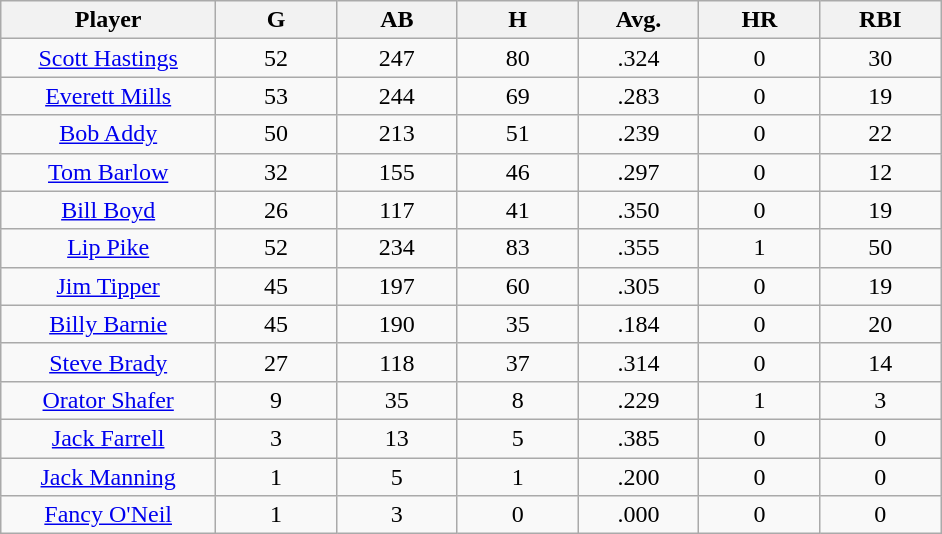<table class="wikitable sortable">
<tr>
<th bgcolor="#DDDDFF" width="16%">Player</th>
<th bgcolor="#DDDDFF" width="9%">G</th>
<th bgcolor="#DDDDFF" width="9%">AB</th>
<th bgcolor="#DDDDFF" width="9%">H</th>
<th bgcolor="#DDDDFF" width="9%">Avg.</th>
<th bgcolor="#DDDDFF" width="9%">HR</th>
<th bgcolor="#DDDDFF" width="9%">RBI</th>
</tr>
<tr align=center>
<td><a href='#'>Scott Hastings</a></td>
<td>52</td>
<td>247</td>
<td>80</td>
<td>.324</td>
<td>0</td>
<td>30</td>
</tr>
<tr align=center>
<td><a href='#'>Everett Mills</a></td>
<td>53</td>
<td>244</td>
<td>69</td>
<td>.283</td>
<td>0</td>
<td>19</td>
</tr>
<tr align=center>
<td><a href='#'>Bob Addy</a></td>
<td>50</td>
<td>213</td>
<td>51</td>
<td>.239</td>
<td>0</td>
<td>22</td>
</tr>
<tr align=center>
<td><a href='#'>Tom Barlow</a></td>
<td>32</td>
<td>155</td>
<td>46</td>
<td>.297</td>
<td>0</td>
<td>12</td>
</tr>
<tr align=center>
<td><a href='#'>Bill Boyd</a></td>
<td>26</td>
<td>117</td>
<td>41</td>
<td>.350</td>
<td>0</td>
<td>19</td>
</tr>
<tr align=center>
<td><a href='#'>Lip Pike</a></td>
<td>52</td>
<td>234</td>
<td>83</td>
<td>.355</td>
<td>1</td>
<td>50</td>
</tr>
<tr align=center>
<td><a href='#'>Jim Tipper</a></td>
<td>45</td>
<td>197</td>
<td>60</td>
<td>.305</td>
<td>0</td>
<td>19</td>
</tr>
<tr align=center>
<td><a href='#'>Billy Barnie</a></td>
<td>45</td>
<td>190</td>
<td>35</td>
<td>.184</td>
<td>0</td>
<td>20</td>
</tr>
<tr align=center>
<td><a href='#'>Steve Brady</a></td>
<td>27</td>
<td>118</td>
<td>37</td>
<td>.314</td>
<td>0</td>
<td>14</td>
</tr>
<tr align=center>
<td><a href='#'>Orator Shafer</a></td>
<td>9</td>
<td>35</td>
<td>8</td>
<td>.229</td>
<td>1</td>
<td>3</td>
</tr>
<tr align=center>
<td><a href='#'>Jack Farrell</a></td>
<td>3</td>
<td>13</td>
<td>5</td>
<td>.385</td>
<td>0</td>
<td>0</td>
</tr>
<tr align = Center>
<td><a href='#'>Jack Manning</a></td>
<td>1</td>
<td>5</td>
<td>1</td>
<td>.200</td>
<td>0</td>
<td>0</td>
</tr>
<tr align=center>
<td><a href='#'>Fancy O'Neil</a></td>
<td>1</td>
<td>3</td>
<td>0</td>
<td>.000</td>
<td>0</td>
<td>0</td>
</tr>
</table>
